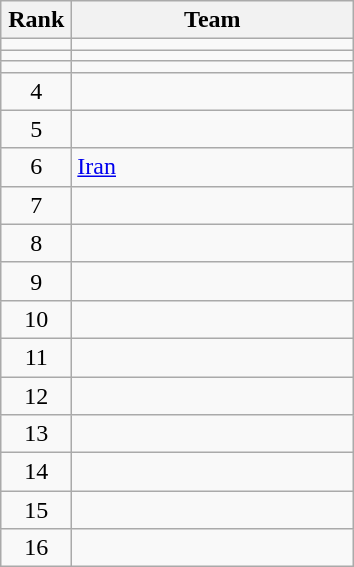<table class="wikitable" style="text-align: center;">
<tr>
<th width=40>Rank</th>
<th width=180>Team</th>
</tr>
<tr align=center>
<td></td>
<td style="text-align:left;"></td>
</tr>
<tr align=center>
<td></td>
<td style="text-align:left;"></td>
</tr>
<tr align=center>
<td></td>
<td style="text-align:left;"></td>
</tr>
<tr align=center>
<td>4</td>
<td style="text-align:left;"></td>
</tr>
<tr align=center>
<td>5</td>
<td style="text-align:left;"></td>
</tr>
<tr align=center>
<td>6</td>
<td style="text-align:left;"> <a href='#'>Iran</a></td>
</tr>
<tr align=center>
<td>7</td>
<td style="text-align:left;"></td>
</tr>
<tr align=center>
<td>8</td>
<td style="text-align:left;"></td>
</tr>
<tr align=center>
<td>9</td>
<td style="text-align:left;"></td>
</tr>
<tr align=center>
<td>10</td>
<td style="text-align:left;"></td>
</tr>
<tr align=center>
<td>11</td>
<td style="text-align:left;"></td>
</tr>
<tr align=center>
<td>12</td>
<td style="text-align:left;"></td>
</tr>
<tr align=center>
<td>13</td>
<td style="text-align:left;"></td>
</tr>
<tr align=center>
<td>14</td>
<td style="text-align:left;"></td>
</tr>
<tr align=center>
<td>15</td>
<td style="text-align:left;"></td>
</tr>
<tr align=center>
<td>16</td>
<td style="text-align:left;"></td>
</tr>
</table>
